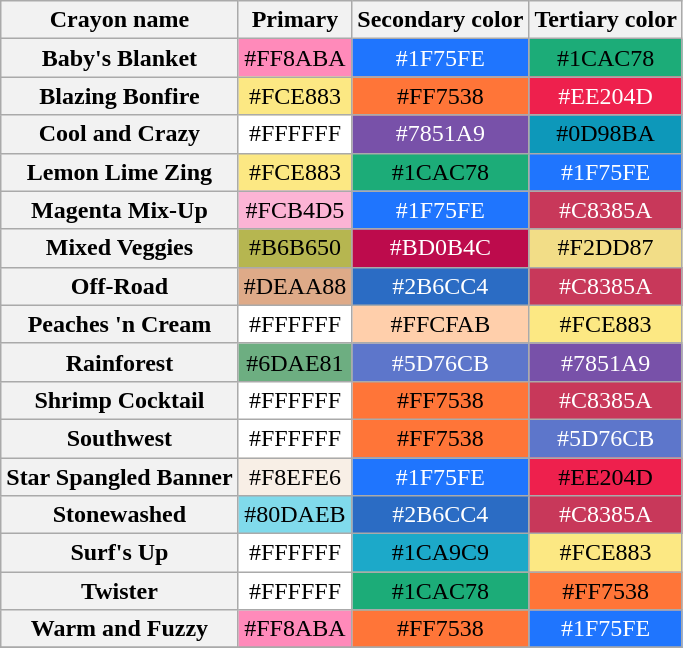<table class="wikitable plainrowheaders sortable" style=" text-align:center;">
<tr>
<th scope="col">Crayon name</th>
<th scope="col" class="unsortable">Primary</th>
<th scope="col" class="unsortable">Secondary color</th>
<th scope="col" class="unsortable">Tertiary color</th>
</tr>
<tr>
<th scope="row">Baby's Blanket</th>
<td style="background:#FF8ABA;">#FF8ABA</td>
<td style="background:#1F75FE; color:#FFFFFF">#1F75FE</td>
<td style="background:#1CAC78;">#1CAC78</td>
</tr>
<tr>
<th scope="row">Blazing Bonfire</th>
<td style="background:#FCE883;">#FCE883</td>
<td style="background:#FF7538;">#FF7538</td>
<td style="background:#EE204D; color:#FFFFFF">#EE204D</td>
</tr>
<tr>
<th scope="row">Cool and Crazy</th>
<td style="background:#FFFFFF;">#FFFFFF</td>
<td style="background:#7851A9; color:#FFFFFF">#7851A9</td>
<td style="background:#0D98BA;">#0D98BA</td>
</tr>
<tr>
<th scope="row">Lemon Lime Zing</th>
<td style="background:#FCE883;">#FCE883</td>
<td style="background:#1CAC78;">#1CAC78</td>
<td style="background:#1F75FE; color:#FFFFFF">#1F75FE</td>
</tr>
<tr>
<th scope="row">Magenta Mix-Up</th>
<td style="background:#FCB4D5;">#FCB4D5</td>
<td style="background:#1F75FE; color:#FFFFFF">#1F75FE</td>
<td style="background:#C8385A; color:#FFFFFF">#C8385A</td>
</tr>
<tr>
<th scope="row">Mixed Veggies</th>
<td style="background:#B6B650;">#B6B650</td>
<td style="background:#BD0B4C; color:#FFFFFF">#BD0B4C</td>
<td style="background:#F2DD87;">#F2DD87</td>
</tr>
<tr>
<th scope="row">Off-Road</th>
<td style="background:#DEAA88;">#DEAA88</td>
<td style="background:#2B6CC4; color:#FFFFFF">#2B6CC4</td>
<td style="background:#C8385A; color:#FFFFFF">#C8385A</td>
</tr>
<tr>
<th scope="row">Peaches 'n Cream</th>
<td style="background:#FFFFFF;">#FFFFFF</td>
<td style="background:#FFCFAB;">#FFCFAB</td>
<td style="background:#FCE883;">#FCE883</td>
</tr>
<tr>
<th scope="row">Rainforest</th>
<td style="background:#6DAE81;">#6DAE81</td>
<td style="background:#5D76CB; color:#FFFFFF">#5D76CB</td>
<td style="background:#7851A9; color:#FFFFFF">#7851A9</td>
</tr>
<tr>
<th scope="row">Shrimp Cocktail</th>
<td style="background:#FFFFFF;">#FFFFFF</td>
<td style="background:#FF7538;">#FF7538</td>
<td style="background:#C8385A;  color:#FFFFFF">#C8385A</td>
</tr>
<tr>
<th scope="row">Southwest</th>
<td style="background:#FFFFFF;">#FFFFFF</td>
<td style="background:#FF7538;">#FF7538</td>
<td style="background:#5D76CB;  color:#FFFFFF">#5D76CB</td>
</tr>
<tr>
<th scope="row">Star Spangled Banner</th>
<td style="background:#F8EFE6;">#F8EFE6</td>
<td style="background:#1F75FE; color:#FFFFFF">#1F75FE</td>
<td style="background:#EE204D;">#EE204D</td>
</tr>
<tr>
<th scope="row">Stonewashed</th>
<td style="background:#80DAEB;">#80DAEB</td>
<td style="background:#2B6CC4; color:#FFFFFF">#2B6CC4</td>
<td style="background:#C8385A; color:#FFFFFF">#C8385A</td>
</tr>
<tr>
<th scope="row">Surf's Up</th>
<td style="background:#FFFFFF;">#FFFFFF</td>
<td style="background:#1CA9C9;">#1CA9C9</td>
<td style="background:#FCE883;">#FCE883</td>
</tr>
<tr>
<th scope="row">Twister</th>
<td style="background:#FFFFFF;">#FFFFFF</td>
<td style="background:#1CAC78;">#1CAC78</td>
<td style="background:#FF7538;">#FF7538</td>
</tr>
<tr>
<th scope="row">Warm and Fuzzy</th>
<td style="background:#FF8ABA;">#FF8ABA</td>
<td style="background:#FF7538;">#FF7538</td>
<td style="background:#1F75FE; color:#FFFFFF">#1F75FE</td>
</tr>
<tr>
</tr>
</table>
